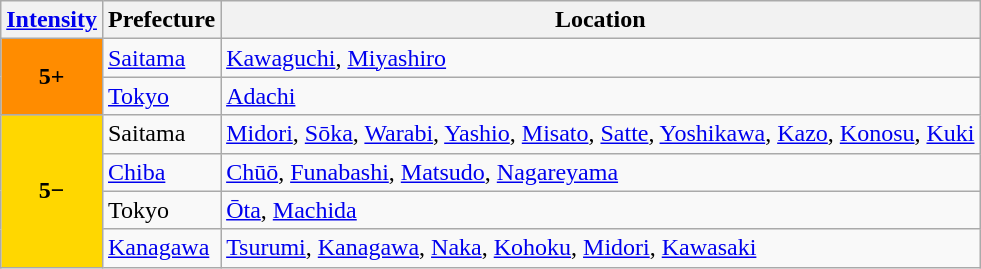<table class="wikitable">
<tr>
<th><a href='#'>Intensity</a></th>
<th>Prefecture</th>
<th>Location</th>
</tr>
<tr>
<th rowspan="2" style="background:#FF8C00">5+</th>
<td><a href='#'>Saitama</a></td>
<td><a href='#'>Kawaguchi</a>, <a href='#'>Miyashiro</a></td>
</tr>
<tr>
<td><a href='#'>Tokyo</a></td>
<td><a href='#'>Adachi</a></td>
</tr>
<tr>
<th rowspan="4" style="background:#FFD700; color:#000000">5−</th>
<td>Saitama</td>
<td><a href='#'>Midori</a>, <a href='#'>Sōka</a>, <a href='#'>Warabi</a>, <a href='#'>Yashio</a>, <a href='#'>Misato</a>, <a href='#'>Satte</a>, <a href='#'>Yoshikawa</a>, <a href='#'>Kazo</a>, <a href='#'>Konosu</a>, <a href='#'>Kuki</a></td>
</tr>
<tr>
<td><a href='#'>Chiba</a></td>
<td><a href='#'>Chūō</a>, <a href='#'>Funabashi</a>, <a href='#'>Matsudo</a>, <a href='#'>Nagareyama</a></td>
</tr>
<tr>
<td>Tokyo</td>
<td><a href='#'>Ōta</a>, <a href='#'>Machida</a></td>
</tr>
<tr>
<td><a href='#'>Kanagawa</a></td>
<td><a href='#'>Tsurumi</a>, <a href='#'>Kanagawa</a>, <a href='#'>Naka</a>, <a href='#'>Kohoku</a>, <a href='#'>Midori</a>, <a href='#'>Kawasaki</a></td>
</tr>
</table>
